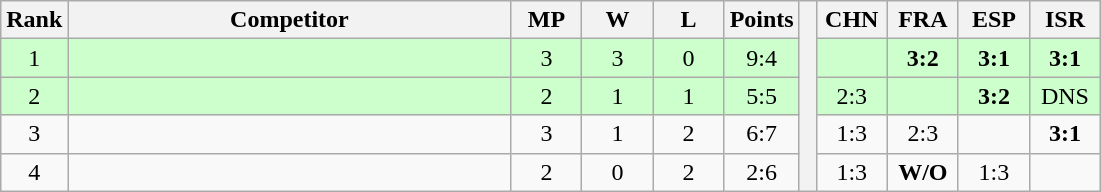<table class="wikitable" style="text-align:center">
<tr>
<th>Rank</th>
<th style="width:18em">Competitor</th>
<th style="width:2.5em">MP</th>
<th style="width:2.5em">W</th>
<th style="width:2.5em">L</th>
<th>Points</th>
<th rowspan="5"> </th>
<th style="width:2.5em">CHN</th>
<th style="width:2.5em">FRA</th>
<th style="width:2.5em">ESP</th>
<th style="width:2.5em">ISR</th>
</tr>
<tr style="background:#cfc;">
<td>1</td>
<td style="text-align:left"></td>
<td>3</td>
<td>3</td>
<td>0</td>
<td>9:4</td>
<td></td>
<td><strong>3:2</strong></td>
<td><strong>3:1</strong></td>
<td><strong>3:1</strong></td>
</tr>
<tr style="background:#cfc;">
<td>2</td>
<td style="text-align:left"></td>
<td>2</td>
<td>1</td>
<td>1</td>
<td>5:5</td>
<td>2:3</td>
<td></td>
<td><strong>3:2</strong></td>
<td>DNS</td>
</tr>
<tr>
<td>3</td>
<td style="text-align:left"></td>
<td>3</td>
<td>1</td>
<td>2</td>
<td>6:7</td>
<td>1:3</td>
<td>2:3</td>
<td></td>
<td><strong>3:1</strong></td>
</tr>
<tr>
<td>4</td>
<td style="text-align:left"></td>
<td>2</td>
<td>0</td>
<td>2</td>
<td>2:6</td>
<td>1:3</td>
<td><strong>W/O</strong></td>
<td>1:3</td>
<td></td>
</tr>
</table>
